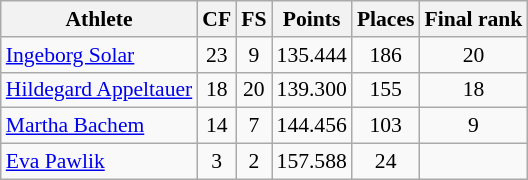<table class="wikitable" border="1" style="font-size:90%">
<tr>
<th>Athlete</th>
<th>CF</th>
<th>FS</th>
<th>Points</th>
<th>Places</th>
<th>Final rank</th>
</tr>
<tr align=center>
<td align=left><a href='#'>Ingeborg Solar</a></td>
<td>23</td>
<td>9</td>
<td>135.444</td>
<td>186</td>
<td>20</td>
</tr>
<tr align=center>
<td align=left><a href='#'>Hildegard Appeltauer</a></td>
<td>18</td>
<td>20</td>
<td>139.300</td>
<td>155</td>
<td>18</td>
</tr>
<tr align=center>
<td align=left><a href='#'>Martha Bachem</a></td>
<td>14</td>
<td>7</td>
<td>144.456</td>
<td>103</td>
<td>9</td>
</tr>
<tr align=center>
<td align=left><a href='#'>Eva Pawlik</a></td>
<td>3</td>
<td>2</td>
<td>157.588</td>
<td>24</td>
<td></td>
</tr>
</table>
